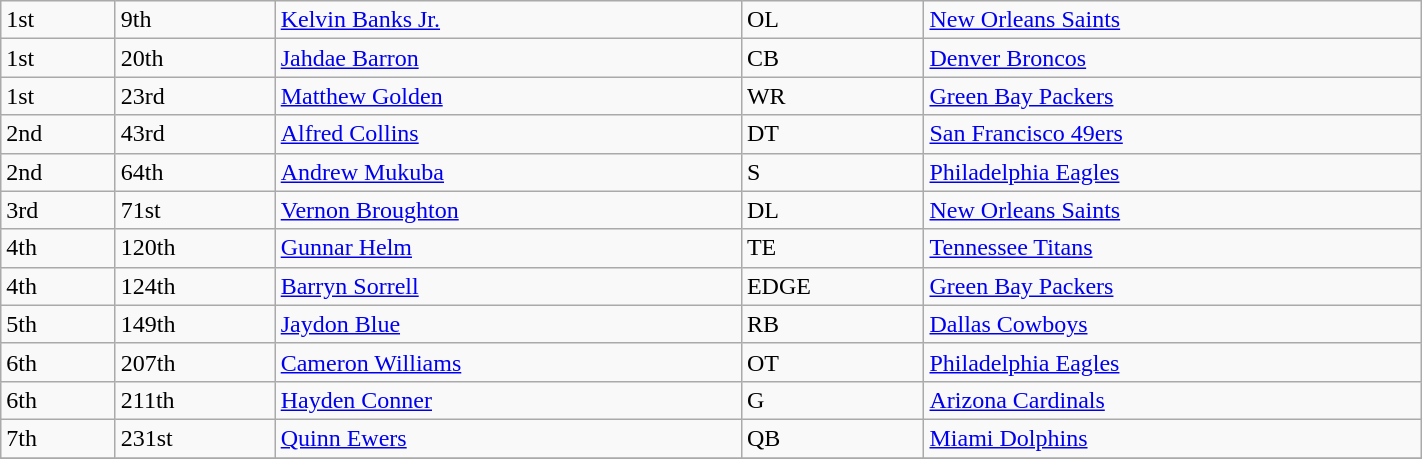<table class="wikitable" style="width:75%;">
<tr>
<td>1st</td>
<td>9th</td>
<td><a href='#'>Kelvin Banks Jr.</a></td>
<td>OL</td>
<td><a href='#'>New Orleans Saints</a></td>
</tr>
<tr>
<td>1st</td>
<td>20th</td>
<td><a href='#'>Jahdae Barron</a></td>
<td>CB</td>
<td><a href='#'>Denver Broncos</a></td>
</tr>
<tr>
<td>1st</td>
<td>23rd</td>
<td><a href='#'>Matthew Golden</a></td>
<td>WR</td>
<td><a href='#'>Green Bay Packers</a></td>
</tr>
<tr>
<td>2nd</td>
<td>43rd</td>
<td><a href='#'>Alfred Collins</a></td>
<td>DT</td>
<td><a href='#'>San Francisco 49ers</a></td>
</tr>
<tr>
<td>2nd</td>
<td>64th</td>
<td><a href='#'>Andrew Mukuba</a></td>
<td>S</td>
<td><a href='#'>Philadelphia Eagles</a></td>
</tr>
<tr>
<td>3rd</td>
<td>71st</td>
<td><a href='#'>Vernon Broughton</a></td>
<td>DL</td>
<td><a href='#'>New Orleans Saints</a></td>
</tr>
<tr>
<td>4th</td>
<td>120th</td>
<td><a href='#'>Gunnar Helm</a></td>
<td>TE</td>
<td><a href='#'>Tennessee Titans</a></td>
</tr>
<tr>
<td>4th</td>
<td>124th</td>
<td><a href='#'>Barryn Sorrell</a></td>
<td>EDGE</td>
<td><a href='#'>Green Bay Packers</a></td>
</tr>
<tr>
<td>5th</td>
<td>149th</td>
<td><a href='#'>Jaydon Blue</a></td>
<td>RB</td>
<td><a href='#'>Dallas Cowboys</a></td>
</tr>
<tr>
<td>6th</td>
<td>207th</td>
<td><a href='#'>Cameron Williams</a></td>
<td>OT</td>
<td><a href='#'>Philadelphia Eagles</a></td>
</tr>
<tr>
<td>6th</td>
<td>211th</td>
<td><a href='#'>Hayden Conner</a></td>
<td>G</td>
<td><a href='#'>Arizona Cardinals</a></td>
</tr>
<tr>
<td>7th</td>
<td>231st</td>
<td><a href='#'>Quinn Ewers</a></td>
<td>QB</td>
<td><a href='#'>Miami Dolphins</a></td>
</tr>
<tr>
</tr>
</table>
